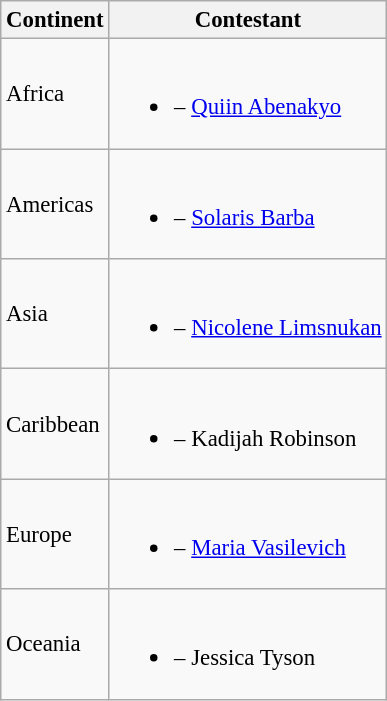<table class="wikitable sortable" style="font-size:95%;">
<tr>
<th>Continent</th>
<th>Contestant</th>
</tr>
<tr>
<td>Africa</td>
<td><br><ul><li> – <a href='#'>Quiin Abenakyo</a></li></ul></td>
</tr>
<tr>
<td>Americas</td>
<td><br><ul><li> – <a href='#'>Solaris Barba</a></li></ul></td>
</tr>
<tr>
<td>Asia</td>
<td><br><ul><li> – <a href='#'>Nicolene Limsnukan</a></li></ul></td>
</tr>
<tr>
<td>Caribbean</td>
<td><br><ul><li> – Kadijah Robinson</li></ul></td>
</tr>
<tr>
<td>Europe</td>
<td><br><ul><li> – <a href='#'>Maria Vasilevich</a></li></ul></td>
</tr>
<tr>
<td>Oceania</td>
<td><br><ul><li> – Jessica Tyson</li></ul></td>
</tr>
</table>
